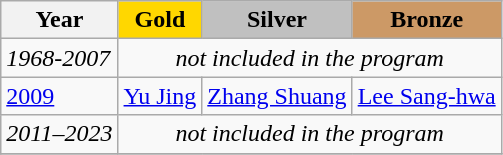<table class="wikitable">
<tr>
<th>Year</th>
<td align=center bgcolor=gold><strong>Gold</strong></td>
<td align=center bgcolor=silver><strong>Silver</strong></td>
<td align=center bgcolor=cc9966><strong>Bronze</strong></td>
</tr>
<tr>
<td><em>1968-2007</em></td>
<td colspan=3 align=center><em>not included in the program</em></td>
</tr>
<tr>
<td><a href='#'>2009</a></td>
<td> <a href='#'>Yu Jing</a></td>
<td> <a href='#'>Zhang Shuang</a></td>
<td> <a href='#'>Lee Sang-hwa</a></td>
</tr>
<tr>
<td><em>2011–2023</em></td>
<td colspan=3 align=center><em>not included in the program</em></td>
</tr>
<tr>
</tr>
</table>
